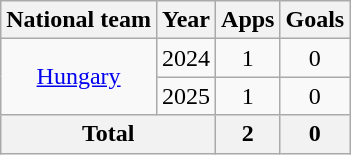<table class=wikitable style="text-align: center">
<tr>
<th>National team</th>
<th>Year</th>
<th>Apps</th>
<th>Goals</th>
</tr>
<tr>
<td rowspan="2"><a href='#'>Hungary</a></td>
<td>2024</td>
<td>1</td>
<td>0</td>
</tr>
<tr>
<td>2025</td>
<td>1</td>
<td>0</td>
</tr>
<tr>
<th colspan="2">Total</th>
<th>2</th>
<th>0</th>
</tr>
</table>
